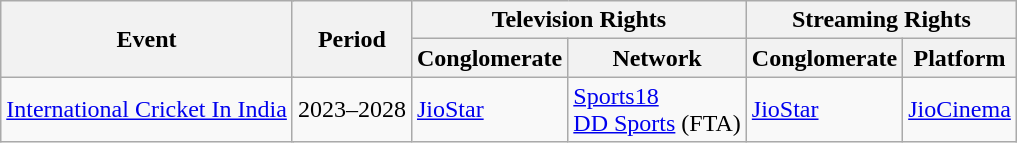<table class="wikitable">
<tr>
<th colspan="2" rowspan="2">Event</th>
<th rowspan="2">Period</th>
<th colspan="2">Television Rights</th>
<th colspan="2">Streaming Rights</th>
</tr>
<tr>
<th>Conglomerate</th>
<th>Network</th>
<th>Conglomerate</th>
<th>Platform</th>
</tr>
<tr>
<td colspan="2"><a href='#'>International Cricket In India</a></td>
<td>2023–2028</td>
<td rowspan="1"><a href='#'>JioStar</a></td>
<td rowspan="1"><a href='#'>Sports18</a><br><a href='#'>DD Sports</a> (FTA)</td>
<td rowspan="1"><a href='#'>JioStar</a></td>
<td rowspan="1"><a href='#'>JioCinema</a></td>
</tr>
</table>
